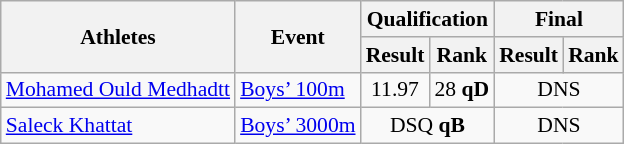<table class="wikitable" border="1" style="font-size:90%">
<tr>
<th rowspan=2>Athletes</th>
<th rowspan=2>Event</th>
<th colspan=2>Qualification</th>
<th colspan=2>Final</th>
</tr>
<tr>
<th>Result</th>
<th>Rank</th>
<th>Result</th>
<th>Rank</th>
</tr>
<tr>
<td><a href='#'>Mohamed Ould Medhadtt</a></td>
<td><a href='#'>Boys’ 100m</a></td>
<td align=center>11.97</td>
<td align=center>28 <strong>qD</strong></td>
<td align=center colspan=2>DNS</td>
</tr>
<tr>
<td><a href='#'>Saleck Khattat</a></td>
<td><a href='#'>Boys’ 3000m</a></td>
<td align=center colspan=2>DSQ <strong>qB</strong></td>
<td align=center colspan=2>DNS</td>
</tr>
</table>
